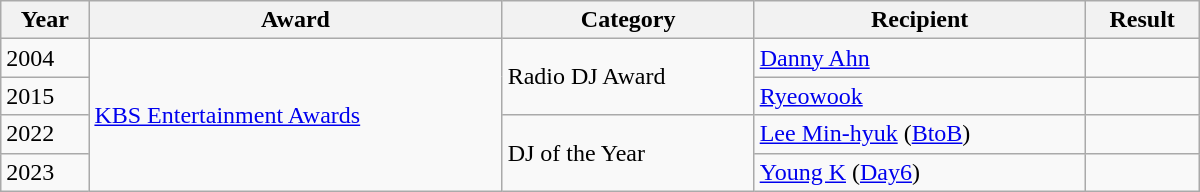<table class="wikitable" style="width: 800px;">
<tr>
<th>Year</th>
<th>Award</th>
<th>Category</th>
<th>Recipient</th>
<th>Result</th>
</tr>
<tr>
<td>2004</td>
<td rowspan="4"><a href='#'>KBS Entertainment Awards</a></td>
<td rowspan="2">Radio DJ Award</td>
<td><a href='#'>Danny Ahn</a></td>
<td></td>
</tr>
<tr>
<td>2015</td>
<td><a href='#'>Ryeowook</a></td>
<td></td>
</tr>
<tr>
<td>2022</td>
<td rowspan="2">DJ of the Year</td>
<td><a href='#'>Lee Min-hyuk</a> (<a href='#'>BtoB</a>)</td>
<td></td>
</tr>
<tr>
<td>2023</td>
<td><a href='#'>Young K</a> (<a href='#'>Day6</a>)</td>
<td></td>
</tr>
</table>
